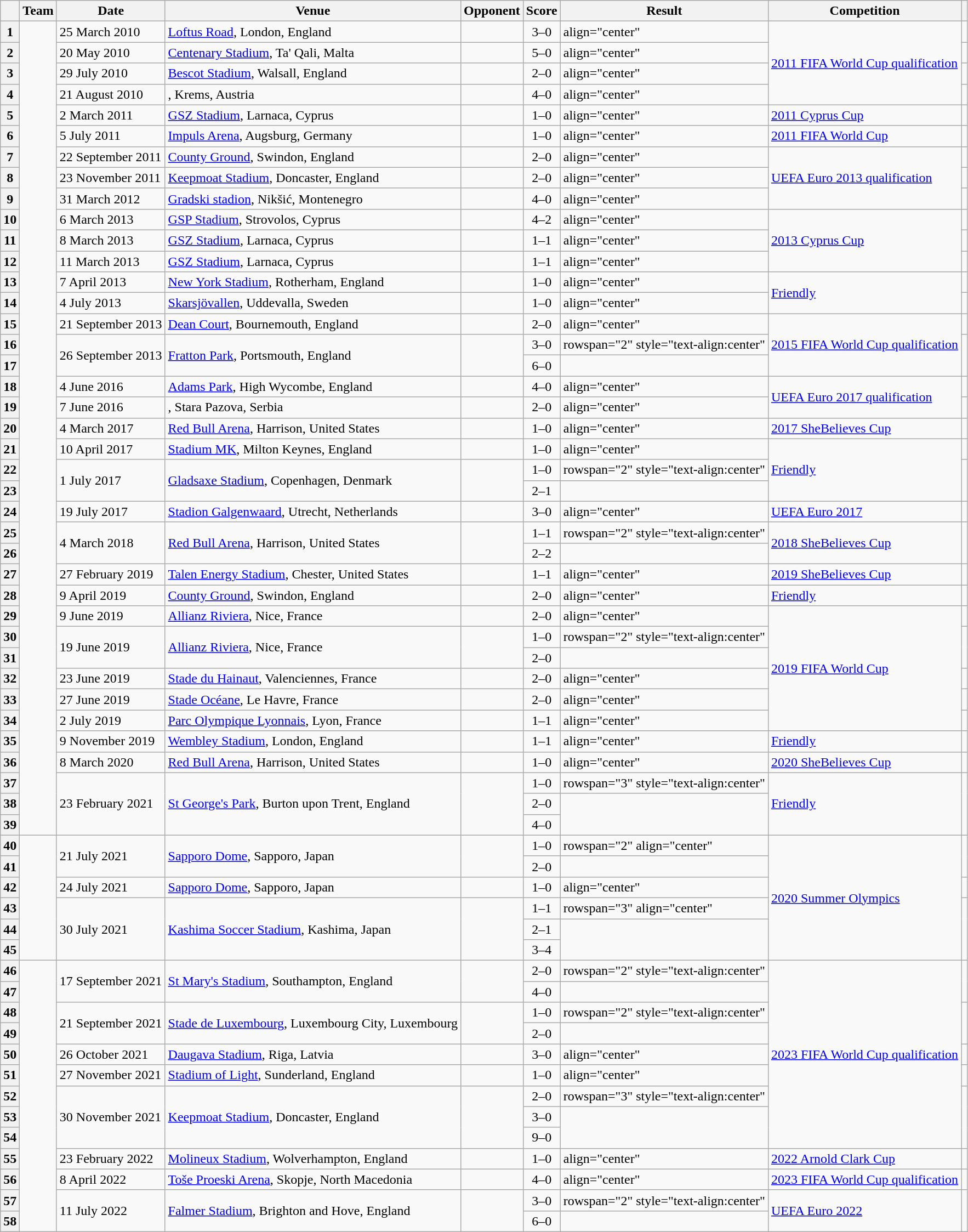<table class="wikitable sortable">
<tr>
<th scope="col"></th>
<th scope="col">Team</th>
<th scope="col">Date</th>
<th scope="col">Venue</th>
<th scope="col">Opponent</th>
<th scope="col">Score</th>
<th scope="col">Result</th>
<th scope="col">Competition</th>
<th scope="col" class="unsortable"></th>
</tr>
<tr>
<th scope="row">1</th>
<td rowspan="39"></td>
<td>25 March 2010</td>
<td><a href='#'>Loftus Road</a>, London, England</td>
<td></td>
<td align="center">3–0</td>
<td>align="center" </td>
<td rowspan="4"><a href='#'>2011 FIFA World Cup qualification</a></td>
<td align="center"></td>
</tr>
<tr>
<th scope="row">2</th>
<td>20 May 2010</td>
<td><a href='#'>Centenary Stadium</a>, Ta' Qali, Malta</td>
<td></td>
<td align="center">5–0</td>
<td>align="center" </td>
<td align="center"></td>
</tr>
<tr>
<th scope="row">3</th>
<td>29 July 2010</td>
<td><a href='#'>Bescot Stadium</a>, Walsall, England</td>
<td></td>
<td align="center">2–0</td>
<td>align="center" </td>
<td align="center"></td>
</tr>
<tr>
<th scope="row">4</th>
<td>21 August 2010</td>
<td>, Krems, Austria</td>
<td></td>
<td align="center">4–0</td>
<td>align="center" </td>
<td align="center"></td>
</tr>
<tr>
<th scope="row">5</th>
<td>2 March 2011</td>
<td><a href='#'>GSZ Stadium</a>, Larnaca, Cyprus</td>
<td></td>
<td align="center">1–0</td>
<td>align="center" </td>
<td><a href='#'>2011 Cyprus Cup</a></td>
<td align="center"></td>
</tr>
<tr>
<th scope="row">6</th>
<td>5 July 2011</td>
<td><a href='#'>Impuls Arena</a>, Augsburg, Germany</td>
<td></td>
<td align="center">1–0</td>
<td>align="center" </td>
<td><a href='#'>2011 FIFA World Cup</a></td>
<td align="center"></td>
</tr>
<tr>
<th scope="row">7</th>
<td>22 September 2011</td>
<td><a href='#'>County Ground</a>, Swindon, England</td>
<td></td>
<td align="center">2–0</td>
<td>align="center" </td>
<td rowspan="3"><a href='#'>UEFA Euro 2013 qualification</a></td>
<td align="center"></td>
</tr>
<tr>
<th scope="row">8</th>
<td>23 November 2011</td>
<td><a href='#'>Keepmoat Stadium</a>, Doncaster, England</td>
<td></td>
<td align="center">2–0</td>
<td>align="center" </td>
<td align="center"></td>
</tr>
<tr>
<th scope="row">9</th>
<td>31 March 2012</td>
<td><a href='#'>Gradski stadion</a>, Nikšić, Montenegro</td>
<td></td>
<td align="center">4–0</td>
<td>align="center" </td>
<td align="center"></td>
</tr>
<tr>
<th scope="row">10</th>
<td>6 March 2013</td>
<td><a href='#'>GSP Stadium</a>, Strovolos, Cyprus</td>
<td></td>
<td align="center">4–2</td>
<td>align="center" </td>
<td rowspan="3"><a href='#'>2013 Cyprus Cup</a></td>
<td align="center"></td>
</tr>
<tr>
<th scope="row">11</th>
<td>8 March 2013</td>
<td><a href='#'>GSZ Stadium</a>, Larnaca, Cyprus</td>
<td></td>
<td align="center">1–1</td>
<td>align="center" </td>
<td align="center"></td>
</tr>
<tr>
<th scope="row">12</th>
<td>11 March 2013</td>
<td><a href='#'>GSZ Stadium</a>, Larnaca, Cyprus</td>
<td></td>
<td align="center">1–1</td>
<td>align="center" </td>
<td align="center"></td>
</tr>
<tr>
<th scope="row">13</th>
<td>7 April 2013</td>
<td><a href='#'>New York Stadium</a>, Rotherham, England</td>
<td></td>
<td align="center">1–0</td>
<td>align="center" </td>
<td rowspan="2"><a href='#'>Friendly</a></td>
<td align="center"></td>
</tr>
<tr>
<th scope="row">14</th>
<td>4 July 2013</td>
<td><a href='#'>Skarsjövallen</a>, Uddevalla, Sweden</td>
<td></td>
<td align="center">1–0</td>
<td>align="center" </td>
<td align="center"></td>
</tr>
<tr>
<th scope="row">15</th>
<td>21 September 2013</td>
<td><a href='#'>Dean Court</a>, Bournemouth, England</td>
<td></td>
<td align="center">2–0</td>
<td>align="center" </td>
<td rowspan="3"><a href='#'>2015 FIFA World Cup qualification</a></td>
<td align="center"></td>
</tr>
<tr>
<th scope="row">16</th>
<td rowspan="2">26 September 2013</td>
<td rowspan="2"><a href='#'>Fratton Park</a>, Portsmouth, England</td>
<td rowspan="2"></td>
<td align="center">3–0</td>
<td>rowspan="2" style="text-align:center" </td>
<td rowspan="2" align="center"></td>
</tr>
<tr>
<th scope="row">17</th>
<td align="center">6–0</td>
</tr>
<tr>
<th scope="row">18</th>
<td>4 June 2016</td>
<td><a href='#'>Adams Park</a>, High Wycombe, England</td>
<td></td>
<td align="center">4–0</td>
<td>align="center" </td>
<td rowspan="2"><a href='#'>UEFA Euro 2017 qualification</a></td>
<td align="center"></td>
</tr>
<tr>
<th scope="row">19</th>
<td>7 June 2016</td>
<td>, Stara Pazova, Serbia</td>
<td></td>
<td align="center">2–0</td>
<td>align="center" </td>
<td align="center"></td>
</tr>
<tr>
<th scope="row">20</th>
<td>4 March 2017</td>
<td><a href='#'>Red Bull Arena</a>, Harrison, United States</td>
<td></td>
<td align="center">1–0</td>
<td>align="center" </td>
<td><a href='#'>2017 SheBelieves Cup</a></td>
<td align="center"></td>
</tr>
<tr>
<th scope="row">21</th>
<td>10 April 2017</td>
<td><a href='#'>Stadium MK</a>, Milton Keynes, England</td>
<td></td>
<td align="center">1–0</td>
<td>align="center" </td>
<td rowspan="3"><a href='#'>Friendly</a></td>
<td align="center"></td>
</tr>
<tr>
<th scope="row">22</th>
<td rowspan="2">1 July 2017</td>
<td rowspan="2"><a href='#'>Gladsaxe Stadium</a>, Copenhagen, Denmark</td>
<td rowspan="2"></td>
<td align="center">1–0</td>
<td>rowspan="2" style="text-align:center" </td>
<td rowspan="2" align="center"></td>
</tr>
<tr>
<th scope="row">23</th>
<td align="center">2–1</td>
</tr>
<tr>
<th scope="row">24</th>
<td>19 July 2017</td>
<td><a href='#'>Stadion Galgenwaard</a>, Utrecht, Netherlands</td>
<td></td>
<td align="center">3–0</td>
<td>align="center" </td>
<td><a href='#'>UEFA Euro 2017</a></td>
<td align="center"></td>
</tr>
<tr>
<th scope="row">25</th>
<td rowspan="2">4 March 2018</td>
<td rowspan="2"><a href='#'>Red Bull Arena</a>, Harrison, United States</td>
<td rowspan="2"></td>
<td align="center">1–1</td>
<td>rowspan="2" style="text-align:center" </td>
<td rowspan="2"><a href='#'>2018 SheBelieves Cup</a></td>
<td rowspan="2" align="center"></td>
</tr>
<tr>
<th scope="row">26</th>
<td align="center">2–2</td>
</tr>
<tr>
<th scope="row">27</th>
<td>27 February 2019</td>
<td><a href='#'>Talen Energy Stadium</a>, Chester, United States</td>
<td></td>
<td align="center">1–1</td>
<td>align="center" </td>
<td><a href='#'>2019 SheBelieves Cup</a></td>
<td align="center"></td>
</tr>
<tr>
<th scope="row">28</th>
<td>9 April 2019</td>
<td><a href='#'>County Ground</a>, Swindon, England</td>
<td></td>
<td align="center">2–0</td>
<td>align="center" </td>
<td><a href='#'>Friendly</a></td>
<td align="center"></td>
</tr>
<tr>
<th scope="row">29</th>
<td>9 June 2019</td>
<td><a href='#'>Allianz Riviera</a>, Nice, France</td>
<td></td>
<td align="center">2–0</td>
<td>align="center" </td>
<td rowspan="6"><a href='#'>2019 FIFA World Cup</a></td>
<td align="center"></td>
</tr>
<tr>
<th scope="row">30</th>
<td rowspan="2">19 June 2019</td>
<td rowspan="2"><a href='#'>Allianz Riviera</a>, Nice, France</td>
<td rowspan="2"></td>
<td align="center">1–0</td>
<td>rowspan="2" style="text-align:center" </td>
<td rowspan="2" align="center"></td>
</tr>
<tr>
<th scope="row">31</th>
<td align="center">2–0</td>
</tr>
<tr>
<th scope="row">32</th>
<td>23 June 2019</td>
<td><a href='#'>Stade du Hainaut</a>, Valenciennes, France</td>
<td></td>
<td align="center">2–0</td>
<td>align="center" </td>
<td align="center"></td>
</tr>
<tr>
<th scope="row">33</th>
<td>27 June 2019</td>
<td><a href='#'>Stade Océane</a>, Le Havre, France</td>
<td></td>
<td align="center">2–0</td>
<td>align="center" </td>
<td align="center"></td>
</tr>
<tr>
<th scope="row">34</th>
<td>2 July 2019</td>
<td><a href='#'>Parc Olympique Lyonnais</a>, Lyon, France</td>
<td></td>
<td align="center">1–1</td>
<td>align="center" </td>
<td align="center"></td>
</tr>
<tr>
<th scope="row">35</th>
<td>9 November 2019</td>
<td><a href='#'>Wembley Stadium</a>, London, England</td>
<td></td>
<td align="center">1–1</td>
<td>align="center" </td>
<td><a href='#'>Friendly</a></td>
<td align="center"></td>
</tr>
<tr>
<th scope="row">36</th>
<td>8 March 2020</td>
<td><a href='#'>Red Bull Arena</a>, Harrison, United States</td>
<td></td>
<td align="center">1–0</td>
<td>align="center" </td>
<td><a href='#'>2020 SheBelieves Cup</a></td>
<td align="center"></td>
</tr>
<tr>
<th scope="row">37</th>
<td rowspan="3">23 February 2021</td>
<td rowspan="3"><a href='#'>St George's Park</a>, Burton upon Trent, England</td>
<td rowspan="3"></td>
<td align="center">1–0</td>
<td>rowspan="3" style="text-align:center" </td>
<td rowspan="3"><a href='#'>Friendly</a></td>
<td rowspan="3" align="center"></td>
</tr>
<tr>
<th scope="row">38</th>
<td align="center">2–0</td>
</tr>
<tr>
<th scope="row">39</th>
<td align="center">4–0</td>
</tr>
<tr>
<th scope="row">40</th>
<td rowspan="6"></td>
<td rowspan="2">21 July 2021</td>
<td rowspan="2"><a href='#'>Sapporo Dome</a>, Sapporo, Japan</td>
<td rowspan="2"></td>
<td align="center">1–0</td>
<td>rowspan="2" align="center" </td>
<td rowspan="6"><a href='#'>2020 Summer Olympics</a></td>
<td rowspan="2" align="center"></td>
</tr>
<tr>
<th scope="row">41</th>
<td align="center" align="center">2–0</td>
</tr>
<tr>
<th scope="row">42</th>
<td>24 July 2021</td>
<td><a href='#'>Sapporo Dome</a>, Sapporo, Japan</td>
<td></td>
<td align="center">1–0</td>
<td>align="center" </td>
<td align="center"></td>
</tr>
<tr>
<th scope="row">43</th>
<td rowspan="3">30 July 2021</td>
<td rowspan="3"><a href='#'>Kashima Soccer Stadium</a>, Kashima, Japan</td>
<td rowspan="3"></td>
<td align="center">1–1</td>
<td>rowspan="3" align="center" </td>
<td rowspan="3" align="center"></td>
</tr>
<tr>
<th scope="row">44</th>
<td align="center">2–1</td>
</tr>
<tr>
<th scope="row">45</th>
<td align="center">3–4</td>
</tr>
<tr>
<th scope="row">46</th>
<td rowspan="13"></td>
<td rowspan="2">17 September 2021</td>
<td rowspan="2"><a href='#'>St Mary's Stadium</a>, Southampton, England</td>
<td rowspan="2"></td>
<td align="center">2–0</td>
<td>rowspan="2" style="text-align:center" </td>
<td rowspan="9"><a href='#'>2023 FIFA World Cup qualification</a></td>
<td rowspan="2" align="center"></td>
</tr>
<tr>
<th scope="row">47</th>
<td align="center">4–0</td>
</tr>
<tr>
<th scope="row">48</th>
<td rowspan="2">21 September 2021</td>
<td rowspan="2"><a href='#'>Stade de Luxembourg</a>, Luxembourg City, Luxembourg</td>
<td rowspan="2"></td>
<td align="center">1–0</td>
<td>rowspan="2" style="text-align:center" </td>
<td rowspan="2" align="center"></td>
</tr>
<tr>
<th scope="row">49</th>
<td align="center">2–0</td>
</tr>
<tr>
<th scope="row">50</th>
<td>26 October 2021</td>
<td><a href='#'>Daugava Stadium</a>, Riga, Latvia</td>
<td></td>
<td align="center">3–0</td>
<td>align="center" </td>
<td align="center"></td>
</tr>
<tr>
<th scope="row">51</th>
<td>27 November 2021</td>
<td><a href='#'>Stadium of Light</a>, Sunderland, England</td>
<td></td>
<td align="center">1–0</td>
<td>align="center" </td>
<td align="center"></td>
</tr>
<tr>
<th scope="row">52</th>
<td rowspan="3">30 November 2021</td>
<td rowspan="3"><a href='#'>Keepmoat Stadium</a>, Doncaster, England</td>
<td rowspan="3"></td>
<td align="center">2–0</td>
<td>rowspan="3" style="text-align:center" </td>
<td rowspan="3" align="center"></td>
</tr>
<tr>
<th scope="row">53</th>
<td align="center">3–0</td>
</tr>
<tr>
<th scope="row">54</th>
<td align="center">9–0</td>
</tr>
<tr>
<th scope="row">55</th>
<td>23 February 2022</td>
<td><a href='#'>Molineux Stadium</a>, Wolverhampton, England</td>
<td></td>
<td align="center">1–0</td>
<td>align="center" </td>
<td><a href='#'>2022 Arnold Clark Cup</a></td>
<td align="center"></td>
</tr>
<tr>
<th scope="row">56</th>
<td>8 April 2022</td>
<td><a href='#'>Toše Proeski Arena</a>, Skopje, North Macedonia</td>
<td></td>
<td align="center">4–0</td>
<td>align="center" </td>
<td><a href='#'>2023 FIFA World Cup qualification</a></td>
<td align="center"></td>
</tr>
<tr>
<th scope="row">57</th>
<td rowspan="2">11 July 2022</td>
<td rowspan="2"><a href='#'>Falmer Stadium</a>, Brighton and Hove, England</td>
<td rowspan="2"></td>
<td align="center">3–0</td>
<td>rowspan="2" style="text-align:center" </td>
<td rowspan="2"><a href='#'>UEFA Euro 2022</a></td>
<td rowspan="2" align="center"></td>
</tr>
<tr>
<th scope="row">58</th>
<td align="center">6–0</td>
</tr>
</table>
